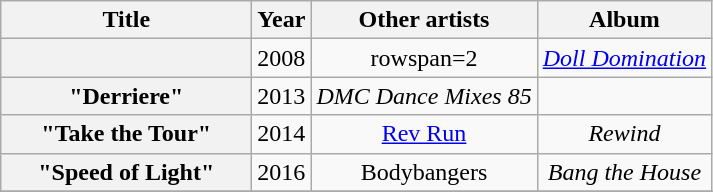<table class="wikitable plainrowheaders" style="text-align:center;">
<tr>
<th scope="col" style="width: 10em;">Title</th>
<th scope="col">Year</th>
<th scope="col">Other artists</th>
<th scope="col">Album</th>
</tr>
<tr>
<th scope="row"></th>
<td>2008</td>
<td>rowspan=2 </td>
<td><em><a href='#'>Doll Domination</a></em></td>
</tr>
<tr>
<th scope="row">"Derriere"</th>
<td>2013</td>
<td><em>DMC Dance Mixes 85</em></td>
</tr>
<tr>
<th scope="row">"Take the Tour"</th>
<td>2014</td>
<td><a href='#'>Rev Run</a></td>
<td><em>Rewind</em></td>
</tr>
<tr>
<th scope="row">"Speed of Light"</th>
<td>2016</td>
<td>Bodybangers</td>
<td><em>Bang the House</em></td>
</tr>
<tr>
</tr>
</table>
